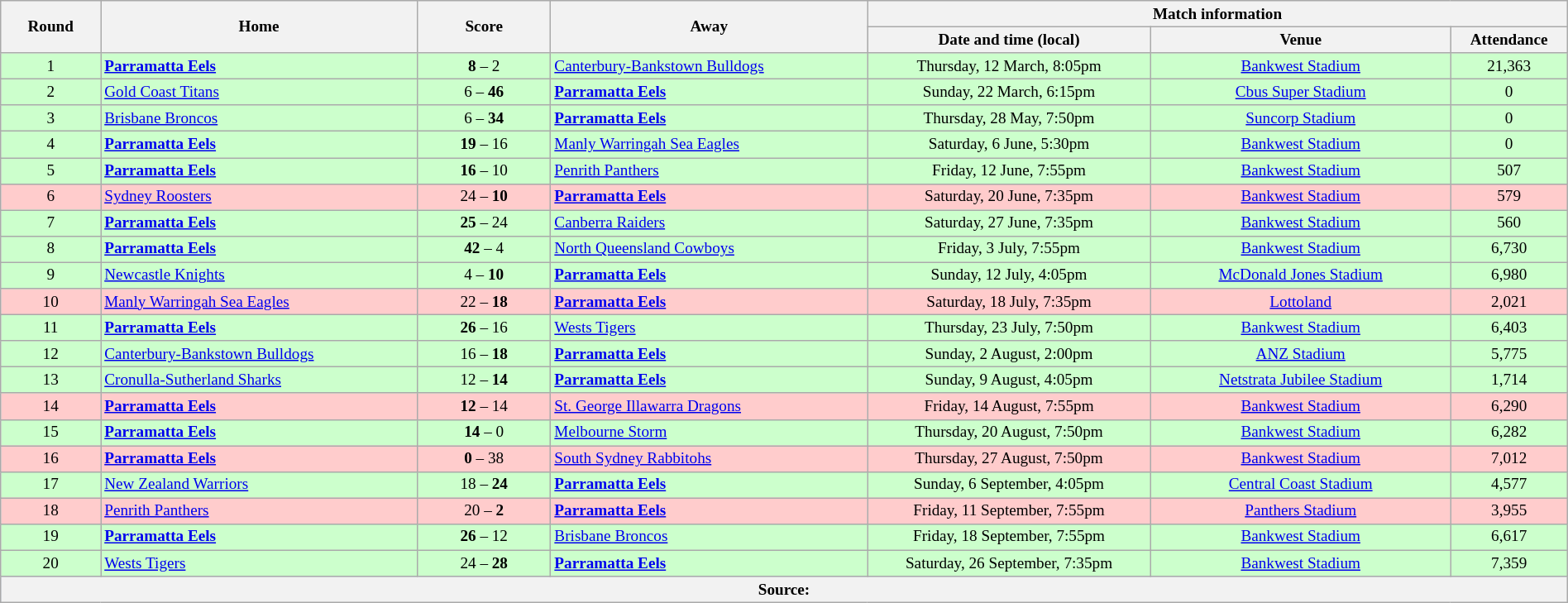<table class="wikitable" style="font-size:80%; text-align:center; width:100%;">
<tr>
<th rowspan="2" style="width:6%;">Round</th>
<th rowspan="2" style="width:19%;">Home</th>
<th rowspan="2" style="width:8%;">Score</th>
<th rowspan="2" style="width:19%;">Away</th>
<th colspan=6>Match information</th>
</tr>
<tr style="background:#ccc;">
<th width=17%>Date and time (local)</th>
<th width=18%>Venue</th>
<th width=7%>Attendance</th>
</tr>
<tr style="background:#cfc;">
<td>1</td>
<td style="text-align:left;"> <strong><a href='#'>Parramatta Eels</a></strong></td>
<td><strong>8</strong> – 2</td>
<td align="left"> <a href='#'>Canterbury-Bankstown Bulldogs</a></td>
<td>Thursday, 12 March, 8:05pm</td>
<td><a href='#'>Bankwest Stadium</a></td>
<td>21,363</td>
</tr>
<tr style="background:#cfc;">
<td>2</td>
<td align="left"> <a href='#'>Gold Coast Titans</a></td>
<td>6 – <strong>46</strong></td>
<td align="left"> <strong><a href='#'>Parramatta Eels</a></strong></td>
<td>Sunday, 22 March, 6:15pm</td>
<td><a href='#'>Cbus Super Stadium</a></td>
<td>0</td>
</tr>
<tr style="background:#cfc;">
<td>3</td>
<td align="left"> <a href='#'>Brisbane Broncos</a></td>
<td>6 – <strong>34</strong></td>
<td align="left"> <strong><a href='#'>Parramatta Eels</a></strong></td>
<td>Thursday, 28 May, 7:50pm</td>
<td><a href='#'>Suncorp Stadium</a></td>
<td>0</td>
</tr>
<tr style="background:#cfc;">
<td>4</td>
<td align="left"> <strong><a href='#'>Parramatta Eels</a></strong></td>
<td><strong>19</strong> – 16</td>
<td align="left"> <a href='#'>Manly Warringah Sea Eagles</a></td>
<td>Saturday, 6 June, 5:30pm</td>
<td><a href='#'>Bankwest Stadium</a></td>
<td>0</td>
</tr>
<tr style="background:#cfc;">
<td>5</td>
<td align="left"> <strong><a href='#'>Parramatta Eels</a></strong></td>
<td><strong>16</strong> – 10</td>
<td align="left"> <a href='#'>Penrith Panthers</a></td>
<td>Friday, 12 June, 7:55pm</td>
<td><a href='#'>Bankwest Stadium</a></td>
<td>507</td>
</tr>
<tr style="background:#fcc;">
<td>6</td>
<td align="left"> <a href='#'>Sydney Roosters</a></td>
<td>24 – <strong>10</strong></td>
<td align="left"> <strong><a href='#'>Parramatta Eels</a></strong></td>
<td>Saturday, 20 June, 7:35pm</td>
<td><a href='#'>Bankwest Stadium</a></td>
<td>579</td>
</tr>
<tr style="background:#cfc;">
<td>7</td>
<td align="left"> <strong><a href='#'>Parramatta Eels</a></strong></td>
<td><strong>25</strong> – 24</td>
<td align="left"> <a href='#'>Canberra Raiders</a></td>
<td>Saturday, 27 June, 7:35pm</td>
<td><a href='#'>Bankwest Stadium</a></td>
<td>560</td>
</tr>
<tr style="background:#cfc;">
<td>8</td>
<td align="left"> <strong><a href='#'>Parramatta Eels</a></strong></td>
<td><strong>42</strong> – 4</td>
<td align="left"> <a href='#'>North Queensland Cowboys</a></td>
<td>Friday, 3 July, 7:55pm</td>
<td><a href='#'>Bankwest Stadium</a></td>
<td>6,730</td>
</tr>
<tr style="background:#cfc;">
<td>9</td>
<td align="left"> <a href='#'>Newcastle Knights</a></td>
<td>4 – <strong>10</strong></td>
<td align="left"> <strong><a href='#'>Parramatta Eels</a></strong></td>
<td>Sunday, 12 July, 4:05pm</td>
<td><a href='#'>McDonald Jones Stadium</a></td>
<td>6,980</td>
</tr>
<tr style="background:#fcc;">
<td>10</td>
<td align="left"> <a href='#'>Manly Warringah Sea Eagles</a></td>
<td>22 – <strong>18</strong></td>
<td align="left"> <strong><a href='#'>Parramatta Eels</a></strong></td>
<td>Saturday, 18 July, 7:35pm</td>
<td><a href='#'>Lottoland</a></td>
<td>2,021</td>
</tr>
<tr style="background:#cfc;">
<td>11</td>
<td align="left"> <strong><a href='#'>Parramatta Eels</a></strong></td>
<td><strong>26</strong> – 16</td>
<td align="left"> <a href='#'>Wests Tigers</a></td>
<td>Thursday, 23 July, 7:50pm</td>
<td><a href='#'>Bankwest Stadium</a></td>
<td>6,403</td>
</tr>
<tr style="background:#cfc;">
<td>12</td>
<td align="left"> <a href='#'>Canterbury-Bankstown Bulldogs</a></td>
<td>16 – <strong>18</strong></td>
<td align="left"> <strong><a href='#'>Parramatta Eels</a></strong></td>
<td>Sunday, 2 August, 2:00pm</td>
<td><a href='#'>ANZ Stadium</a></td>
<td>5,775</td>
</tr>
<tr style="background:#cfc;">
<td>13</td>
<td align="left"> <a href='#'>Cronulla-Sutherland Sharks</a></td>
<td>12 – <strong>14</strong></td>
<td align="left"> <strong><a href='#'>Parramatta Eels</a></strong></td>
<td>Sunday, 9 August, 4:05pm</td>
<td><a href='#'>Netstrata Jubilee Stadium</a></td>
<td>1,714</td>
</tr>
<tr style="background:#fcc;">
<td>14</td>
<td align="left"> <strong><a href='#'>Parramatta Eels</a></strong></td>
<td><strong>12</strong> – 14</td>
<td align="left"> <a href='#'>St. George Illawarra Dragons</a></td>
<td>Friday, 14 August, 7:55pm</td>
<td><a href='#'>Bankwest Stadium</a></td>
<td>6,290</td>
</tr>
<tr style="background:#cfc;">
<td>15</td>
<td align="left"> <strong><a href='#'>Parramatta Eels</a></strong></td>
<td><strong>14</strong> – 0</td>
<td align="left"> <a href='#'>Melbourne Storm</a></td>
<td>Thursday, 20 August, 7:50pm</td>
<td><a href='#'>Bankwest Stadium</a></td>
<td>6,282</td>
</tr>
<tr style="background:#fcc;">
<td>16</td>
<td align="left"> <strong><a href='#'>Parramatta Eels</a></strong></td>
<td><strong>0</strong> – 38</td>
<td align="left"> <a href='#'>South Sydney Rabbitohs</a></td>
<td>Thursday, 27 August, 7:50pm</td>
<td><a href='#'>Bankwest Stadium</a></td>
<td>7,012</td>
</tr>
<tr style="background:#cfc;">
<td>17</td>
<td align="left"> <a href='#'>New Zealand Warriors</a></td>
<td>18 – <strong>24</strong></td>
<td align="left"> <strong><a href='#'>Parramatta Eels</a></strong></td>
<td>Sunday, 6 September, 4:05pm</td>
<td><a href='#'>Central Coast Stadium</a></td>
<td>4,577</td>
</tr>
<tr style="background:#fcc;">
<td>18</td>
<td align="left"> <a href='#'>Penrith Panthers</a></td>
<td>20 – <strong>2</strong></td>
<td align="left"> <strong><a href='#'>Parramatta Eels</a></strong></td>
<td>Friday, 11 September, 7:55pm</td>
<td><a href='#'>Panthers Stadium</a></td>
<td>3,955</td>
</tr>
<tr style="background:#cfc;">
<td>19</td>
<td align="left"> <strong><a href='#'>Parramatta Eels</a></strong></td>
<td><strong>26</strong> – 12</td>
<td align="left"> <a href='#'>Brisbane Broncos</a></td>
<td>Friday, 18 September, 7:55pm</td>
<td><a href='#'>Bankwest Stadium</a></td>
<td>6,617</td>
</tr>
<tr style="background:#cfc;">
<td>20</td>
<td align="left"> <a href='#'>Wests Tigers</a></td>
<td>24 – <strong>28</strong></td>
<td align="left"> <strong><a href='#'>Parramatta Eels</a></strong></td>
<td>Saturday, 26 September, 7:35pm</td>
<td><a href='#'>Bankwest Stadium</a></td>
<td>7,359</td>
</tr>
<tr style="background:#c1d8ff;">
<th colspan=7>Source:</th>
</tr>
</table>
